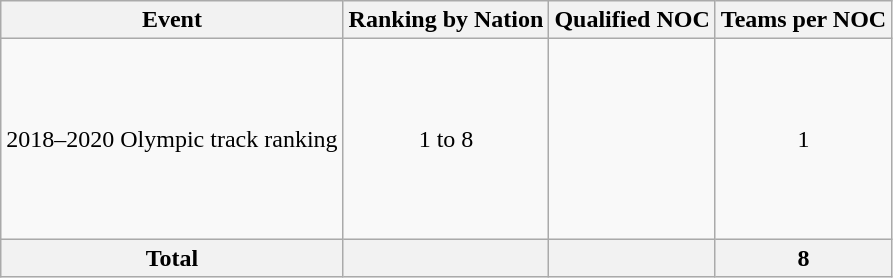<table class="wikitable">
<tr>
<th>Event</th>
<th>Ranking by Nation</th>
<th>Qualified NOC</th>
<th>Teams per NOC</th>
</tr>
<tr>
<td>2018–2020 Olympic track ranking</td>
<td style="text-align:center;">1 to 8</td>
<td><br><br><br><br><br><br><br></td>
<td align=center>1</td>
</tr>
<tr>
<th>Total</th>
<th></th>
<th></th>
<th>8</th>
</tr>
</table>
